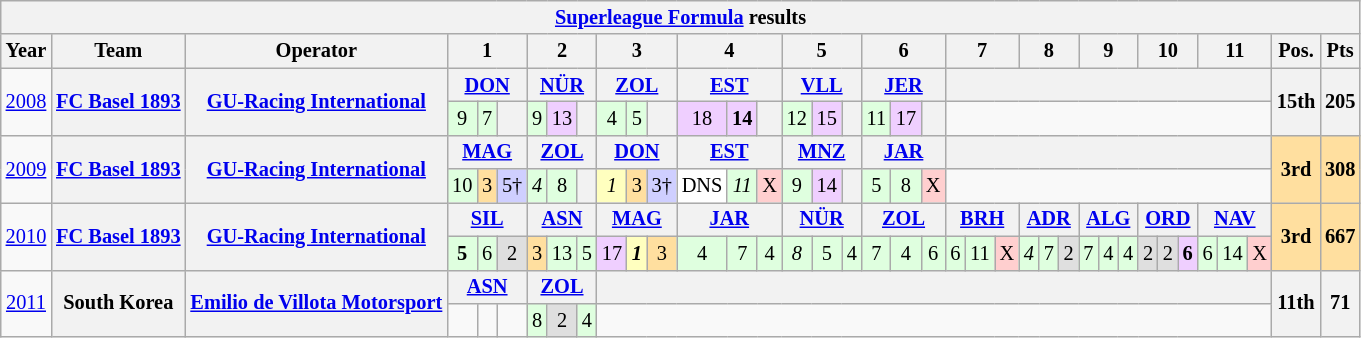<table class="wikitable" style="text-align:center; font-size:85%">
<tr>
<th colspan=45><a href='#'>Superleague Formula</a> results</th>
</tr>
<tr>
<th>Year</th>
<th>Team</th>
<th>Operator</th>
<th colspan=3>1</th>
<th colspan=3>2</th>
<th colspan=3>3</th>
<th colspan=3>4</th>
<th colspan=3>5</th>
<th colspan=3>6</th>
<th colspan=3>7</th>
<th colspan=3>8</th>
<th colspan=3>9</th>
<th colspan=3>10</th>
<th colspan=3>11</th>
<th>Pos.</th>
<th>Pts</th>
</tr>
<tr>
<td rowspan=2><a href='#'>2008</a></td>
<th rowspan=2><a href='#'>FC Basel 1893</a></th>
<th rowspan=2><a href='#'>GU-Racing International</a></th>
<th colspan=3><a href='#'>DON</a></th>
<th colspan=3><a href='#'>NÜR</a></th>
<th colspan=3><a href='#'>ZOL</a></th>
<th colspan=3><a href='#'>EST</a></th>
<th colspan=3><a href='#'>VLL</a></th>
<th colspan=3><a href='#'>JER</a></th>
<th colspan=15></th>
<th rowspan=2>15th</th>
<th rowspan=2>205</th>
</tr>
<tr>
<td style="background:#dfffdf;">9</td>
<td style="background:#dfffdf;">7</td>
<th></th>
<td style="background:#dfffdf;">9</td>
<td style="background:#efcfff;">13</td>
<th></th>
<td style="background:#dfffdf;">4</td>
<td style="background:#dfffdf;">5</td>
<th></th>
<td style="background:#efcfff;">18</td>
<td style="background:#efcfff;"><strong>14</strong></td>
<th></th>
<td style="background:#dfffdf;">12</td>
<td style="background:#efcfff;">15</td>
<th></th>
<td style="background:#dfffdf;">11</td>
<td style="background:#efcfff;">17</td>
<th></th>
<td colspan=15></td>
</tr>
<tr>
<td rowspan=2><a href='#'>2009</a></td>
<th rowspan=2><a href='#'>FC Basel 1893</a></th>
<th rowspan=2><a href='#'>GU-Racing International</a></th>
<th colspan=3><a href='#'>MAG</a></th>
<th colspan=3><a href='#'>ZOL</a></th>
<th colspan=3><a href='#'>DON</a></th>
<th colspan=3><a href='#'>EST</a></th>
<th colspan=3><a href='#'>MNZ</a></th>
<th colspan=3><a href='#'>JAR</a></th>
<th colspan=15></th>
<td style="background:#ffdf9f;" rowspan=2><strong>3rd</strong></td>
<td style="background:#ffdf9f;" rowspan=2><strong>308</strong></td>
</tr>
<tr>
<td style="background:#dfffdf;">10</td>
<td style="background:#ffdf9f;">3</td>
<td style="background:#cfcfff;">5†</td>
<td style="background:#dfffdf;"><em>4</em></td>
<td style="background:#dfffdf;">8</td>
<th></th>
<td style="background:#ffffbf;"><em>1</em></td>
<td style="background:#ffdf9f;">3</td>
<td style="background:#cfcfff;">3†</td>
<td style="background:#ffffff;">DNS</td>
<td style="background:#dfffdf;"><em>11</em></td>
<td style="background:#ffcfcf;">X</td>
<td style="background:#dfffdf;">9</td>
<td style="background:#efcfff;">14</td>
<th></th>
<td style="background:#dfffdf;">5</td>
<td style="background:#dfffdf;">8</td>
<td style="background:#ffcfcf;">X</td>
<td colspan=15></td>
</tr>
<tr>
<td rowspan=2><a href='#'>2010</a></td>
<th rowspan=2><a href='#'>FC Basel 1893</a></th>
<th rowspan=2><a href='#'>GU-Racing International</a></th>
<th colspan=3><a href='#'>SIL</a></th>
<th colspan=3><a href='#'>ASN</a></th>
<th colspan=3><a href='#'>MAG</a></th>
<th colspan=3><a href='#'>JAR</a></th>
<th colspan=3><a href='#'>NÜR</a></th>
<th colspan=3><a href='#'>ZOL</a></th>
<th colspan=3><a href='#'>BRH</a></th>
<th colspan=3><a href='#'>ADR</a></th>
<th colspan=3><a href='#'>ALG</a></th>
<th colspan=3><a href='#'>ORD</a></th>
<th colspan=3><a href='#'>NAV</a></th>
<td style="background:#ffdf9f;" rowspan=2><strong>3rd</strong></td>
<td style="background:#ffdf9f;" rowspan=2><strong>667</strong></td>
</tr>
<tr>
<td style="background:#dfffdf;"><strong>5</strong></td>
<td style="background:#dfffdf;">6</td>
<td style="background:#dfdfdf;">2</td>
<td style="background:#ffdf9f;">3</td>
<td style="background:#dfffdf;">13</td>
<td style="background:#dfffdf;">5</td>
<td style="background:#efcfff;">17</td>
<td style="background:#ffffbf;"><strong><em>1</em></strong></td>
<td style="background:#ffdf9f;">3</td>
<td style="background:#dfffdf;">4</td>
<td style="background:#dfffdf;">7</td>
<td style="background:#dfffdf;">4</td>
<td style="background:#dfffdf;"><em>8</em></td>
<td style="background:#dfffdf;">5</td>
<td style="background:#dfffdf;">4</td>
<td style="background:#dfffdf;">7</td>
<td style="background:#dfffdf;">4</td>
<td style="background:#dfffdf;">6</td>
<td style="background:#dfffdf;">6</td>
<td style="background:#dfffdf;">11</td>
<td style="background:#ffcfcf;">X</td>
<td style="background:#dfffdf;"><em>4</em></td>
<td style="background:#dfffdf;">7</td>
<td style="background:#dfdfdf;">2</td>
<td style="background:#dfffdf;">7</td>
<td style="background:#dfffdf;">4</td>
<td style="background:#dfffdf;">4</td>
<td style="background:#dfdfdf;">2</td>
<td style="background:#dfdfdf;">2</td>
<td style="background:#efcfff;"><strong>6</strong></td>
<td style="background:#dfffdf;">6</td>
<td style="background:#dfffdf;">14</td>
<td style="background:#ffcfcf;">X</td>
</tr>
<tr>
<td rowspan=2><a href='#'>2011</a></td>
<th rowspan=2>South Korea</th>
<th rowspan=2><a href='#'>Emilio de Villota Motorsport</a></th>
<th colspan=3><a href='#'>ASN</a></th>
<th colspan=3><a href='#'>ZOL</a></th>
<th colspan=27></th>
<th rowspan=2>11th</th>
<th rowspan=2>71</th>
</tr>
<tr>
<td></td>
<td></td>
<td></td>
<td style="background:#dfffdf;">8</td>
<td style="background:#dfdfdf;">2</td>
<td style="background:#dfffdf;">4</td>
<td colspan=27></td>
</tr>
</table>
